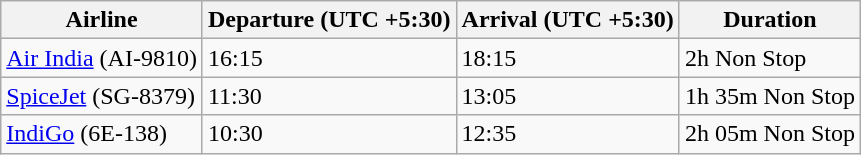<table class="wikitable" border="1">
<tr>
<th>Airline</th>
<th>Departure (UTC +5:30)</th>
<th>Arrival (UTC +5:30)</th>
<th>Duration</th>
</tr>
<tr>
<td><a href='#'>Air India</a> (AI-9810)</td>
<td>16:15</td>
<td>18:15</td>
<td rowspan="1">2h Non Stop</td>
</tr>
<tr>
<td><a href='#'>SpiceJet</a> (SG-8379)</td>
<td>11:30</td>
<td>13:05</td>
<td rowspan="1">1h 35m Non Stop</td>
</tr>
<tr>
<td><a href='#'>IndiGo</a> (6E-138)</td>
<td>10:30</td>
<td>12:35</td>
<td rowspan="1">2h 05m Non Stop</td>
</tr>
</table>
